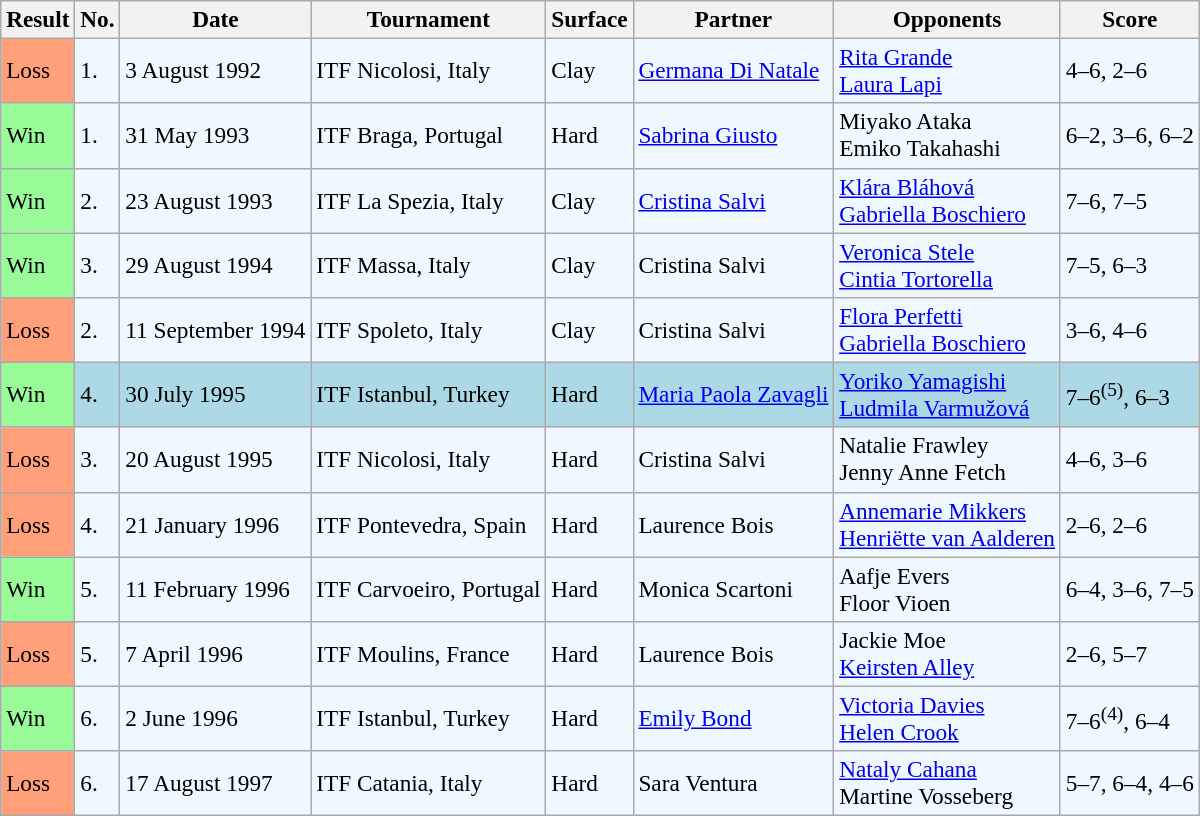<table class="sortable wikitable" style=font-size:97%>
<tr>
<th>Result</th>
<th>No.</th>
<th>Date</th>
<th>Tournament</th>
<th>Surface</th>
<th>Partner</th>
<th>Opponents</th>
<th>Score</th>
</tr>
<tr style="background:#f0f8ff;">
<td style="background:#ffa07a;">Loss</td>
<td>1.</td>
<td>3 August 1992</td>
<td>ITF Nicolosi, Italy</td>
<td>Clay</td>
<td> <a href='#'>Germana Di Natale</a></td>
<td> <a href='#'>Rita Grande</a> <br>  <a href='#'>Laura Lapi</a></td>
<td>4–6, 2–6</td>
</tr>
<tr bgcolor=f0f8ff>
<td style="background:#98fb98;">Win</td>
<td>1.</td>
<td>31 May 1993</td>
<td>ITF Braga, Portugal</td>
<td>Hard</td>
<td> <a href='#'>Sabrina Giusto</a></td>
<td> Miyako Ataka <br>  Emiko Takahashi</td>
<td>6–2, 3–6, 6–2</td>
</tr>
<tr style="background:#f0f8ff;">
<td style="background:#98fb98;">Win</td>
<td>2.</td>
<td>23 August 1993</td>
<td>ITF La Spezia, Italy</td>
<td>Clay</td>
<td> <a href='#'>Cristina Salvi</a></td>
<td> <a href='#'>Klára Bláhová</a> <br>  <a href='#'>Gabriella Boschiero</a></td>
<td>7–6, 7–5</td>
</tr>
<tr style="background:#f0f8ff;">
<td style="background:#98fb98;">Win</td>
<td>3.</td>
<td>29 August 1994</td>
<td>ITF Massa, Italy</td>
<td>Clay</td>
<td> Cristina Salvi</td>
<td> <a href='#'>Veronica Stele</a> <br>  <a href='#'>Cintia Tortorella</a></td>
<td>7–5, 6–3</td>
</tr>
<tr style="background:#f0f8ff;">
<td style="background:#ffa07a;">Loss</td>
<td>2.</td>
<td>11 September 1994</td>
<td>ITF Spoleto, Italy</td>
<td>Clay</td>
<td> Cristina Salvi</td>
<td> <a href='#'>Flora Perfetti</a> <br>  <a href='#'>Gabriella Boschiero</a></td>
<td>3–6, 4–6</td>
</tr>
<tr style="background:lightblue;">
<td style="background:#98fb98;">Win</td>
<td>4.</td>
<td>30 July 1995</td>
<td>ITF Istanbul, Turkey</td>
<td>Hard</td>
<td> <a href='#'>Maria Paola Zavagli</a></td>
<td> <a href='#'>Yoriko Yamagishi</a> <br>  <a href='#'>Ludmila Varmužová</a></td>
<td>7–6<sup>(5)</sup>, 6–3</td>
</tr>
<tr style="background:#f0f8ff;">
<td style="background:#ffa07a;">Loss</td>
<td>3.</td>
<td>20 August 1995</td>
<td>ITF Nicolosi, Italy</td>
<td>Hard</td>
<td> Cristina Salvi</td>
<td> Natalie Frawley <br>  Jenny Anne Fetch</td>
<td>4–6, 3–6</td>
</tr>
<tr bgcolor="#f0f8ff">
<td style="background:#ffa07a;">Loss</td>
<td>4.</td>
<td>21 January 1996</td>
<td>ITF Pontevedra, Spain</td>
<td>Hard</td>
<td> Laurence Bois</td>
<td> <a href='#'>Annemarie Mikkers</a> <br>  <a href='#'>Henriëtte van Aalderen</a></td>
<td>2–6, 2–6</td>
</tr>
<tr bgcolor=f0f8ff>
<td style="background:#98fb98;">Win</td>
<td>5.</td>
<td>11 February 1996</td>
<td>ITF Carvoeiro, Portugal</td>
<td>Hard</td>
<td> Monica Scartoni</td>
<td> Aafje Evers <br>  Floor Vioen</td>
<td>6–4, 3–6, 7–5</td>
</tr>
<tr style="background:#f0f8ff;">
<td style="background:#ffa07a;">Loss</td>
<td>5.</td>
<td>7 April 1996</td>
<td>ITF Moulins, France</td>
<td>Hard</td>
<td> Laurence Bois</td>
<td> Jackie Moe <br>  <a href='#'>Keirsten Alley</a></td>
<td>2–6, 5–7</td>
</tr>
<tr bgcolor=f0f8ff>
<td style="background:#98fb98;">Win</td>
<td>6.</td>
<td>2 June 1996</td>
<td>ITF Istanbul, Turkey</td>
<td>Hard</td>
<td> <a href='#'>Emily Bond</a></td>
<td> <a href='#'>Victoria Davies</a> <br>  <a href='#'>Helen Crook</a></td>
<td>7–6<sup>(4)</sup>, 6–4</td>
</tr>
<tr bgcolor=f0f8ff>
<td style="background:#ffa07a;">Loss</td>
<td>6.</td>
<td>17 August 1997</td>
<td>ITF Catania, Italy</td>
<td>Hard</td>
<td> Sara Ventura</td>
<td> <a href='#'>Nataly Cahana</a> <br>  Martine Vosseberg</td>
<td>5–7, 6–4, 4–6</td>
</tr>
</table>
